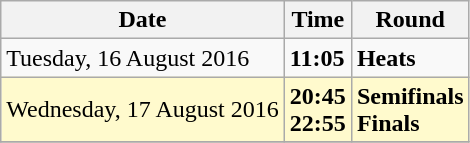<table class="wikitable">
<tr>
<th>Date</th>
<th>Time</th>
<th>Round</th>
</tr>
<tr>
<td>Tuesday, 16 August 2016</td>
<td><strong>11:05</strong></td>
<td><strong>Heats</strong></td>
</tr>
<tr>
<td style=background:lemonchiffon>Wednesday, 17 August 2016</td>
<td style=background:lemonchiffon><strong>20:45<br>22:55</strong></td>
<td style=background:lemonchiffon><strong>Semifinals<br>Finals</strong></td>
</tr>
<tr>
</tr>
</table>
